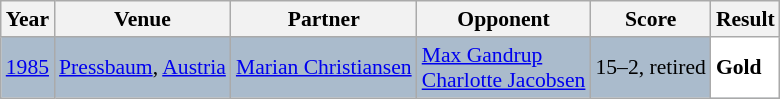<table class="sortable wikitable" style="font-size: 90%;">
<tr>
<th>Year</th>
<th>Venue</th>
<th>Partner</th>
<th>Opponent</th>
<th>Score</th>
<th>Result</th>
</tr>
<tr style="background:#AABBCC">
<td align="center"><a href='#'>1985</a></td>
<td align="left"><a href='#'>Pressbaum</a>, <a href='#'>Austria</a></td>
<td align="left"> <a href='#'>Marian Christiansen</a></td>
<td align="left"> <a href='#'>Max Gandrup</a> <br>  <a href='#'>Charlotte Jacobsen</a></td>
<td align="left">15–2, retired</td>
<td style="text-align:left; background:white"> <strong>Gold</strong></td>
</tr>
</table>
